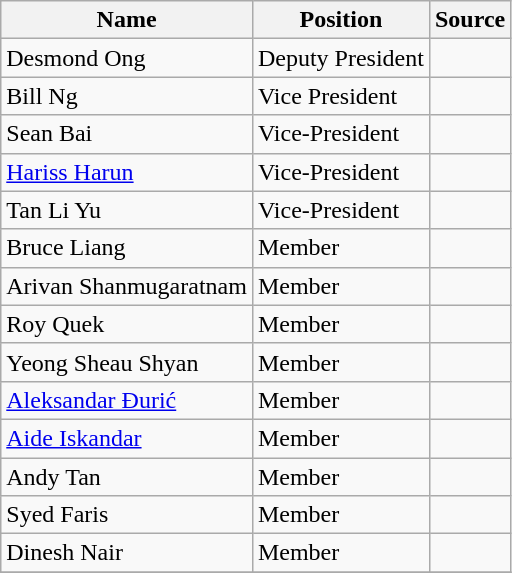<table class="wikitable">
<tr>
<th>Name</th>
<th>Position</th>
<th>Source</th>
</tr>
<tr>
<td> Desmond Ong</td>
<td>Deputy President</td>
<td></td>
</tr>
<tr>
<td> Bill Ng</td>
<td>Vice President</td>
<td></td>
</tr>
<tr>
<td> Sean Bai</td>
<td>Vice-President</td>
<td></td>
</tr>
<tr>
<td> <a href='#'>Hariss Harun</a></td>
<td>Vice-President</td>
<td></td>
</tr>
<tr>
<td> Tan Li Yu</td>
<td>Vice-President</td>
<td></td>
</tr>
<tr>
<td> Bruce Liang</td>
<td>Member</td>
<td></td>
</tr>
<tr>
<td> Arivan Shanmugaratnam</td>
<td>Member</td>
<td></td>
</tr>
<tr>
<td> Roy Quek</td>
<td>Member</td>
<td></td>
</tr>
<tr>
<td> Yeong Sheau Shyan</td>
<td>Member</td>
<td></td>
</tr>
<tr>
<td> <a href='#'>Aleksandar Đurić</a></td>
<td>Member</td>
<td></td>
</tr>
<tr>
<td> <a href='#'>Aide Iskandar</a></td>
<td>Member</td>
<td></td>
</tr>
<tr>
<td> Andy Tan</td>
<td>Member</td>
<td></td>
</tr>
<tr>
<td> Syed Faris</td>
<td>Member</td>
<td></td>
</tr>
<tr>
<td> Dinesh Nair</td>
<td>Member</td>
<td></td>
</tr>
<tr>
</tr>
</table>
